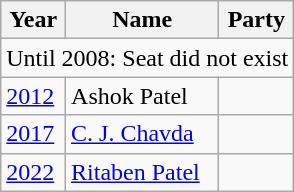<table class="wikitable sortable">
<tr>
<th>Year</th>
<th>Name</th>
<th colspan=2>Party</th>
</tr>
<tr>
<td colspan=4>Until 2008: Seat did not exist</td>
</tr>
<tr>
<td><a href='#'>2012</a></td>
<td>Ashok Patel</td>
<td></td>
</tr>
<tr>
<td><a href='#'>2017</a></td>
<td><a href='#'>C. J. Chavda</a></td>
<td></td>
</tr>
<tr>
<td><a href='#'>2022</a></td>
<td><a href='#'>Ritaben Patel</a></td>
<td></td>
</tr>
</table>
